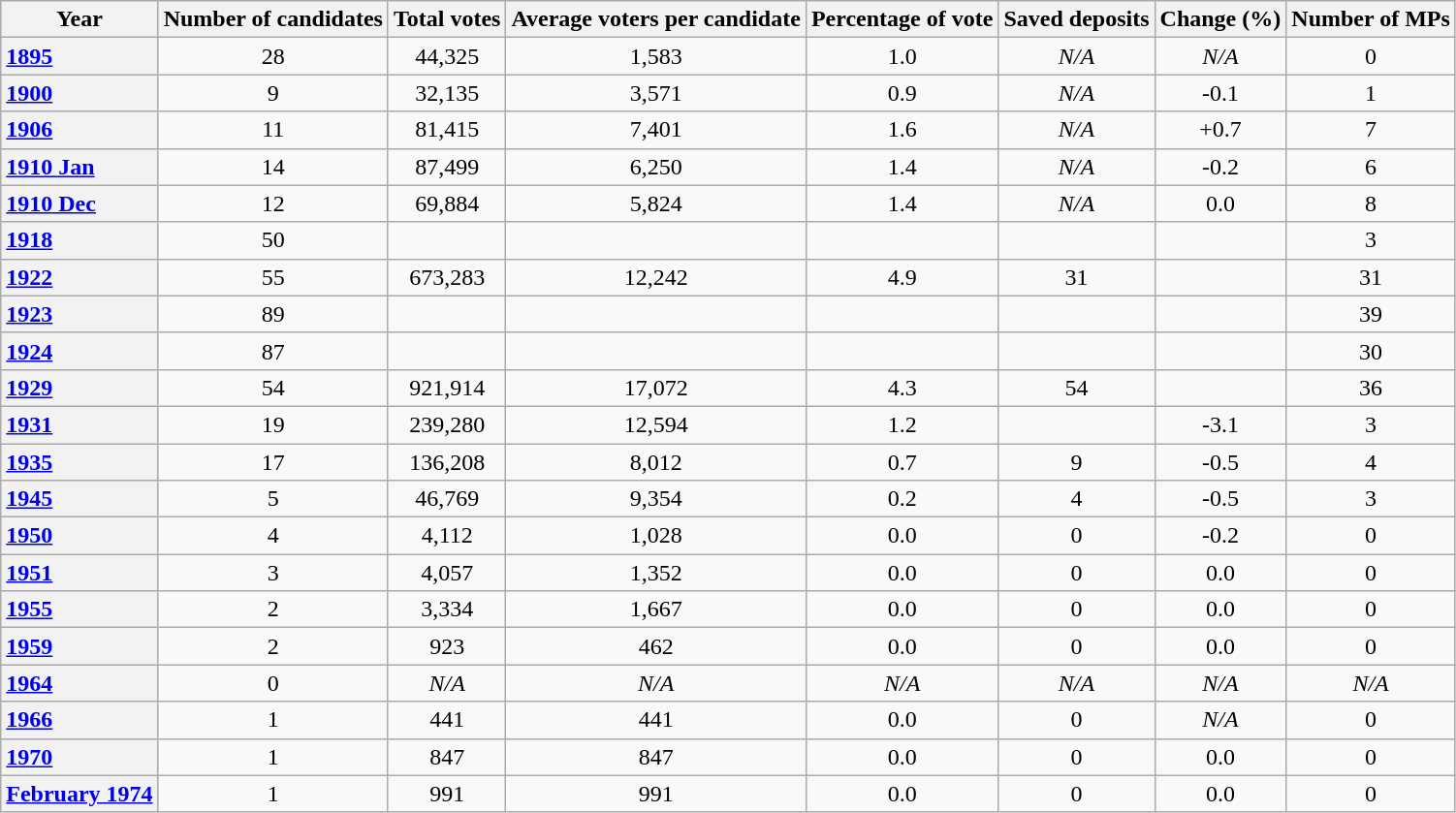<table class="wikitable sortable">
<tr>
<th>Year</th>
<th>Number of candidates</th>
<th>Total votes</th>
<th>Average voters per candidate</th>
<th>Percentage of vote</th>
<th>Saved deposits</th>
<th>Change (%)</th>
<th>Number of MPs</th>
</tr>
<tr style="text-align:center;">
<th style="text-align:left;"><a href='#'>1895</a></th>
<td>28</td>
<td>44,325</td>
<td>1,583</td>
<td>1.0</td>
<td><em>N/A</em></td>
<td><em>N/A</em></td>
<td>0</td>
</tr>
<tr style="text-align:center;">
<th style="text-align:left;"><a href='#'>1900</a></th>
<td>9</td>
<td>32,135</td>
<td>3,571</td>
<td>0.9</td>
<td><em>N/A</em></td>
<td>-0.1</td>
<td>1</td>
</tr>
<tr style="text-align:center;">
<th style="text-align:left;"><a href='#'>1906</a></th>
<td>11</td>
<td>81,415</td>
<td>7,401</td>
<td>1.6</td>
<td><em>N/A</em></td>
<td>+0.7</td>
<td>7</td>
</tr>
<tr style="text-align:center;">
<th style="text-align:left;"><a href='#'>1910 Jan</a></th>
<td>14</td>
<td>87,499</td>
<td>6,250</td>
<td>1.4</td>
<td><em>N/A</em></td>
<td>-0.2</td>
<td>6</td>
</tr>
<tr style="text-align:center;">
<th style="text-align:left;"><a href='#'>1910 Dec</a></th>
<td>12</td>
<td>69,884</td>
<td>5,824</td>
<td>1.4</td>
<td><em>N/A</em></td>
<td>0.0</td>
<td>8</td>
</tr>
<tr style="text-align:center;">
<th style="text-align:left;"><a href='#'>1918</a></th>
<td>50</td>
<td></td>
<td></td>
<td></td>
<td></td>
<td></td>
<td>3</td>
</tr>
<tr style="text-align:center;">
<th style="text-align:left;"><a href='#'>1922</a></th>
<td>55</td>
<td>673,283</td>
<td>12,242</td>
<td>4.9</td>
<td>31</td>
<td></td>
<td>31</td>
</tr>
<tr style="text-align:center;">
<th style="text-align:left;"><a href='#'>1923</a></th>
<td>89</td>
<td></td>
<td></td>
<td></td>
<td></td>
<td></td>
<td>39</td>
</tr>
<tr style="text-align:center;">
<th style="text-align:left;"><a href='#'>1924</a></th>
<td>87</td>
<td></td>
<td></td>
<td></td>
<td></td>
<td></td>
<td>30</td>
</tr>
<tr style="text-align:center;">
<th style="text-align:left;"><a href='#'>1929</a></th>
<td>54</td>
<td>921,914</td>
<td>17,072</td>
<td>4.3</td>
<td>54</td>
<td></td>
<td>36</td>
</tr>
<tr style="text-align:center;">
<th style="text-align:left;"><a href='#'>1931</a></th>
<td>19</td>
<td>239,280</td>
<td>12,594</td>
<td>1.2</td>
<td></td>
<td>-3.1</td>
<td>3</td>
</tr>
<tr style="text-align:center;">
<th style="text-align:left;"><a href='#'>1935</a></th>
<td>17</td>
<td>136,208</td>
<td>8,012</td>
<td>0.7</td>
<td>9</td>
<td>-0.5</td>
<td>4</td>
</tr>
<tr style="text-align:center;">
<th style="text-align:left;"><a href='#'>1945</a></th>
<td>5</td>
<td>46,769</td>
<td>9,354</td>
<td>0.2</td>
<td>4</td>
<td>-0.5</td>
<td>3</td>
</tr>
<tr style="text-align:center;">
<th style="text-align:left;"><a href='#'>1950</a></th>
<td>4</td>
<td>4,112</td>
<td>1,028</td>
<td>0.0</td>
<td>0</td>
<td>-0.2</td>
<td>0</td>
</tr>
<tr style="text-align:center;">
<th style="text-align:left;"><a href='#'>1951</a></th>
<td>3</td>
<td>4,057</td>
<td>1,352</td>
<td>0.0</td>
<td>0</td>
<td>0.0</td>
<td>0</td>
</tr>
<tr style="text-align:center;">
<th style="text-align:left;"><a href='#'>1955</a></th>
<td>2</td>
<td>3,334</td>
<td>1,667</td>
<td>0.0</td>
<td>0</td>
<td>0.0</td>
<td>0</td>
</tr>
<tr style="text-align:center;">
<th style="text-align:left;"><a href='#'>1959</a></th>
<td>2</td>
<td>923</td>
<td>462</td>
<td>0.0</td>
<td>0</td>
<td>0.0</td>
<td>0</td>
</tr>
<tr style="text-align:center;">
<th style="text-align:left;"><a href='#'>1964</a></th>
<td>0</td>
<td><em>N/A</em></td>
<td><em>N/A</em></td>
<td><em>N/A</em></td>
<td><em>N/A</em></td>
<td><em>N/A</em></td>
<td><em>N/A</em></td>
</tr>
<tr style="text-align:center;">
<th style="text-align:left;"><a href='#'>1966</a></th>
<td>1</td>
<td>441</td>
<td>441</td>
<td>0.0</td>
<td>0</td>
<td><em>N/A</em></td>
<td>0</td>
</tr>
<tr style="text-align:center;">
<th style="text-align:left;"><a href='#'>1970</a></th>
<td>1</td>
<td>847</td>
<td>847</td>
<td>0.0</td>
<td>0</td>
<td>0.0</td>
<td>0</td>
</tr>
<tr style="text-align:center;">
<th style="text-align:left;"><a href='#'>February 1974</a></th>
<td>1</td>
<td>991</td>
<td>991</td>
<td>0.0</td>
<td>0</td>
<td>0.0</td>
<td>0</td>
</tr>
</table>
